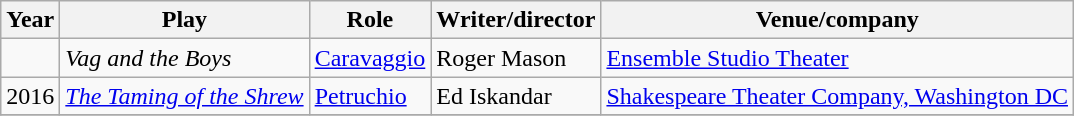<table class="wikitable sortable">
<tr>
<th>Year</th>
<th>Play</th>
<th>Role</th>
<th>Writer/director</th>
<th>Venue/company</th>
</tr>
<tr>
<td></td>
<td><em>Vag and the Boys</em></td>
<td><a href='#'>Caravaggio</a></td>
<td>Roger Mason</td>
<td><a href='#'>Ensemble Studio Theater</a></td>
</tr>
<tr>
<td>2016</td>
<td><em><a href='#'>The Taming of the Shrew</a></em></td>
<td><a href='#'>Petruchio</a></td>
<td>Ed Iskandar</td>
<td><a href='#'>Shakespeare Theater Company, Washington DC</a></td>
</tr>
<tr>
</tr>
</table>
